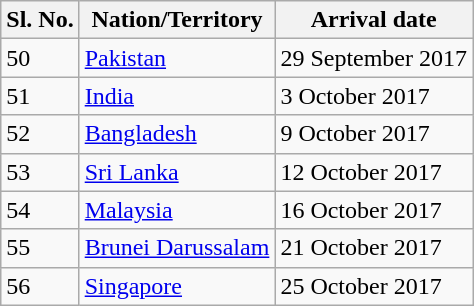<table class="wikitable">
<tr>
<th>Sl. No.</th>
<th>Nation/Territory</th>
<th>Arrival date</th>
</tr>
<tr>
<td>50</td>
<td><a href='#'>Pakistan</a></td>
<td>29 September 2017</td>
</tr>
<tr>
<td>51</td>
<td><a href='#'>India</a></td>
<td>3 October 2017</td>
</tr>
<tr>
<td>52</td>
<td><a href='#'>Bangladesh</a></td>
<td>9 October 2017</td>
</tr>
<tr>
<td>53</td>
<td><a href='#'>Sri Lanka</a></td>
<td>12 October 2017</td>
</tr>
<tr>
<td>54</td>
<td><a href='#'>Malaysia</a></td>
<td>16 October 2017</td>
</tr>
<tr>
<td>55</td>
<td><a href='#'>Brunei Darussalam</a></td>
<td>21 October 2017</td>
</tr>
<tr>
<td>56</td>
<td><a href='#'>Singapore</a></td>
<td>25 October 2017</td>
</tr>
</table>
